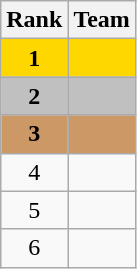<table class="wikitable" style="text-align:center">
<tr>
<th>Rank</th>
<th>Team</th>
</tr>
<tr bgcolor="gold">
<td><strong>1</strong></td>
<td align="left"><strong></strong></td>
</tr>
<tr bgcolor="silver">
<td><strong>2</strong></td>
<td align="left"><strong></strong></td>
</tr>
<tr bgcolor="#CC9966">
<td><strong>3</strong></td>
<td align="left"><strong></strong></td>
</tr>
<tr>
<td>4</td>
<td align="left"></td>
</tr>
<tr>
<td>5</td>
<td align="left"></td>
</tr>
<tr>
<td>6</td>
<td align="left"></td>
</tr>
</table>
